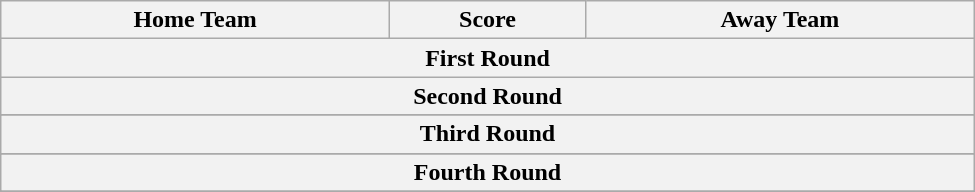<table class="wikitable" style="text-align: center; width:650px">
<tr>
<th scope="col" width="245px">Home Team</th>
<th scope="col" width="120px">Score</th>
<th scope="col" width="245px">Away Team</th>
</tr>
<tr>
<th colspan="3">First Round</th>
</tr>
<tr>
<th colspan="3">Second Round</th>
</tr>
<tr>
</tr>
<tr>
<th colspan="3">Third Round</th>
</tr>
<tr>
</tr>
<tr>
<th colspan="3">Fourth Round</th>
</tr>
<tr>
</tr>
<tr>
</tr>
</table>
